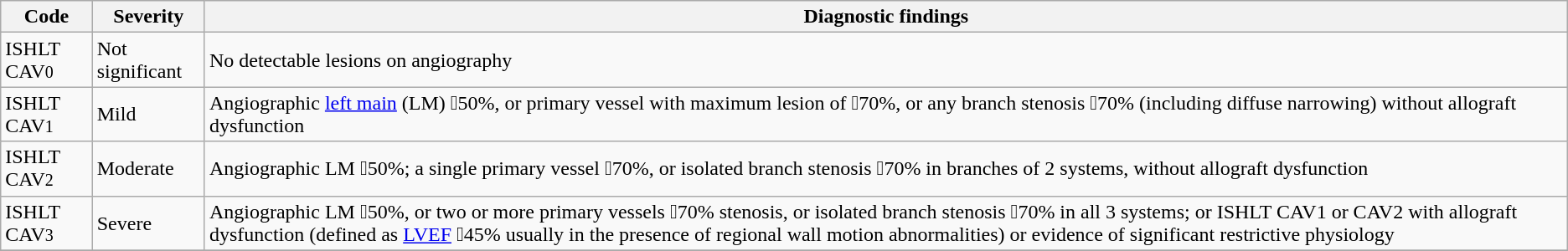<table class="wikitable">
<tr>
<th>Code</th>
<th>Severity</th>
<th>Diagnostic findings</th>
</tr>
<tr>
<td>ISHLT CAV<small>0</small></td>
<td>Not significant</td>
<td>No detectable lesions on angiography</td>
</tr>
<tr>
<td>ISHLT CAV<small>1</small></td>
<td>Mild</td>
<td>Angiographic <a href='#'>left main</a> (LM) 􏰁50%, or primary vessel with maximum lesion of 􏰁70%, or any branch stenosis 􏰁70% (including diffuse narrowing) without allograft dysfunction</td>
</tr>
<tr>
<td>ISHLT CAV<small>2</small></td>
<td>Moderate</td>
<td>Angiographic LM 􏰁50%; a single primary vessel 􏰄70%, or isolated branch stenosis 􏰄70% in branches of 2 systems, without allograft dysfunction</td>
</tr>
<tr>
<td>ISHLT CAV<small>3</small></td>
<td>Severe</td>
<td>Angiographic LM 􏰄50%, or two or more primary vessels 􏰄70% stenosis, or isolated branch stenosis 􏰄70% in all 3 systems; or ISHLT CAV1 or CAV2 with allograft dysfunction (defined as <a href='#'>LVEF</a> 􏰅45% usually in the presence of regional wall motion abnormalities) or evidence of significant restrictive physiology</td>
</tr>
<tr>
</tr>
</table>
